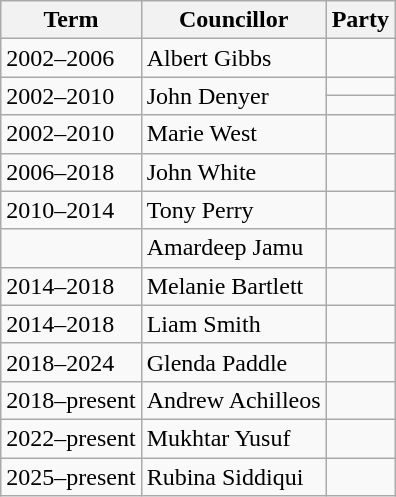<table class="wikitable">
<tr>
<th>Term</th>
<th>Councillor</th>
<th colspan=2>Party</th>
</tr>
<tr>
<td>2002–2006</td>
<td>Albert Gibbs</td>
<td></td>
</tr>
<tr>
<td rowspan=2>2002–2010</td>
<td rowspan=2>John Denyer</td>
<td></td>
</tr>
<tr>
<td></td>
</tr>
<tr>
<td>2002–2010</td>
<td>Marie West</td>
<td></td>
</tr>
<tr>
<td>2006–2018</td>
<td>John White</td>
<td></td>
</tr>
<tr>
<td>2010–2014</td>
<td>Tony Perry</td>
<td></td>
</tr>
<tr>
<td></td>
<td>Amardeep Jamu</td>
<td></td>
</tr>
<tr>
<td>2014–2018</td>
<td>Melanie Bartlett</td>
<td></td>
</tr>
<tr>
<td>2014–2018</td>
<td>Liam Smith</td>
<td></td>
</tr>
<tr>
<td>2018–2024</td>
<td>Glenda Paddle</td>
<td></td>
</tr>
<tr>
<td>2018–present</td>
<td>Andrew Achilleos</td>
<td></td>
</tr>
<tr>
<td>2022–present</td>
<td>Mukhtar Yusuf</td>
<td></td>
</tr>
<tr>
<td>2025–present</td>
<td>Rubina Siddiqui</td>
<td></td>
</tr>
</table>
